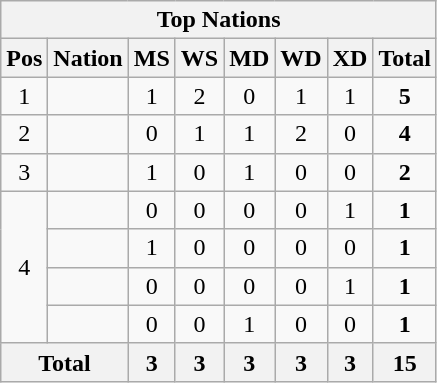<table class="wikitable" style="text-align:center">
<tr>
<th colspan="10">Top Nations</th>
</tr>
<tr>
<th>Pos</th>
<th>Nation</th>
<th>MS</th>
<th>WS</th>
<th>MD</th>
<th>WD</th>
<th>XD</th>
<th>Total</th>
</tr>
<tr>
<td>1</td>
<td align="left"></td>
<td>1</td>
<td>2</td>
<td>0</td>
<td>1</td>
<td>1</td>
<td><strong>5</strong></td>
</tr>
<tr>
<td>2</td>
<td align="left"></td>
<td>0</td>
<td>1</td>
<td>1</td>
<td>2</td>
<td>0</td>
<td><strong>4</strong></td>
</tr>
<tr>
<td>3</td>
<td align="left"></td>
<td>1</td>
<td>0</td>
<td>1</td>
<td>0</td>
<td>0</td>
<td><strong>2</strong></td>
</tr>
<tr>
<td rowspan=4>4</td>
<td align="left"></td>
<td>0</td>
<td>0</td>
<td>0</td>
<td>0</td>
<td>1</td>
<td><strong>1</strong></td>
</tr>
<tr>
<td align="left"></td>
<td>1</td>
<td>0</td>
<td>0</td>
<td>0</td>
<td>0</td>
<td><strong>1</strong></td>
</tr>
<tr>
<td align="left"></td>
<td>0</td>
<td>0</td>
<td>0</td>
<td>0</td>
<td>1</td>
<td><strong>1</strong></td>
</tr>
<tr>
<td align="left"></td>
<td>0</td>
<td>0</td>
<td>1</td>
<td>0</td>
<td>0</td>
<td><strong>1</strong></td>
</tr>
<tr>
<th colspan="2">Total</th>
<th>3</th>
<th>3</th>
<th>3</th>
<th>3</th>
<th>3</th>
<th>15</th>
</tr>
</table>
